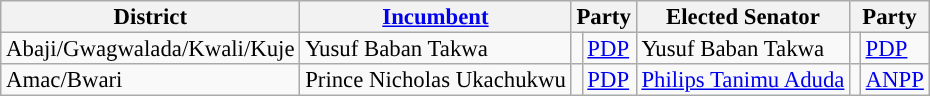<table class="sortable wikitable" style="font-size:95%;line-height:14px;">
<tr>
<th class="unsortable">District</th>
<th class="unsortable"><a href='#'>Incumbent</a></th>
<th colspan="2">Party</th>
<th class="unsortable">Elected Senator</th>
<th colspan="2">Party</th>
</tr>
<tr>
<td>Abaji/Gwagwalada/Kwali/Kuje</td>
<td>Yusuf Baban Takwa</td>
<td style="background:"></td>
<td><a href='#'>PDP</a></td>
<td>Yusuf Baban Takwa</td>
<td style="background:"></td>
<td><a href='#'>PDP</a></td>
</tr>
<tr>
<td>Amac/Bwari</td>
<td>Prince Nicholas Ukachukwu</td>
<td style="background:"></td>
<td><a href='#'>PDP</a></td>
<td><a href='#'>Philips Tanimu Aduda</a></td>
<td style="background:"></td>
<td><a href='#'>ANPP</a></td>
</tr>
</table>
